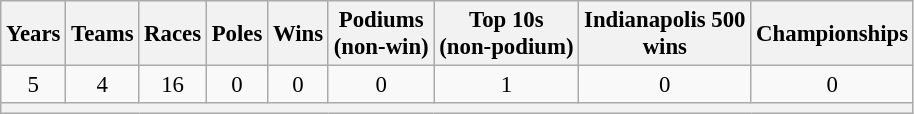<table class="wikitable" style="text-align:center; font-size:95%">
<tr>
<th>Years</th>
<th>Teams</th>
<th>Races</th>
<th>Poles</th>
<th>Wins</th>
<th>Podiums<br>(non-win)</th>
<th>Top 10s<br>(non-podium)</th>
<th>Indianapolis 500<br> wins</th>
<th>Championships</th>
</tr>
<tr>
<td>5</td>
<td>4</td>
<td>16</td>
<td>0</td>
<td>0</td>
<td>0</td>
<td>1</td>
<td>0</td>
<td>0</td>
</tr>
<tr>
<th colspan="10"></th>
</tr>
</table>
